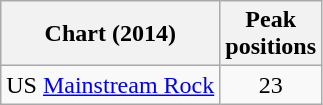<table class="wikitable sortable plainrowheaders">
<tr>
<th scope="col">Chart (2014)</th>
<th scope="col">Peak <br>positions</th>
</tr>
<tr>
<td>US <a href='#'>Mainstream Rock</a></td>
<td align="center">23</td>
</tr>
</table>
